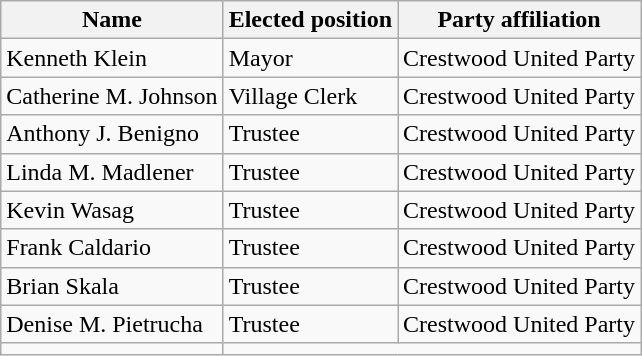<table class="wikitable">
<tr>
<th>Name</th>
<th>Elected position</th>
<th>Party affiliation</th>
</tr>
<tr>
<td>Kenneth Klein</td>
<td>Mayor</td>
<td>Crestwood United Party</td>
</tr>
<tr>
<td>Catherine M. Johnson</td>
<td>Village Clerk</td>
<td>Crestwood United Party</td>
</tr>
<tr>
<td>Anthony J. Benigno</td>
<td>Trustee</td>
<td>Crestwood United Party</td>
</tr>
<tr>
<td>Linda M. Madlener</td>
<td>Trustee</td>
<td>Crestwood United Party</td>
</tr>
<tr>
<td>Kevin Wasag</td>
<td>Trustee</td>
<td>Crestwood United Party</td>
</tr>
<tr>
<td>Frank Caldario</td>
<td>Trustee</td>
<td>Crestwood United Party</td>
</tr>
<tr>
<td>Brian Skala</td>
<td>Trustee</td>
<td>Crestwood United Party</td>
</tr>
<tr>
<td>Denise M. Pietrucha</td>
<td>Trustee</td>
<td>Crestwood United Party</td>
</tr>
<tr>
<td></td>
</tr>
</table>
